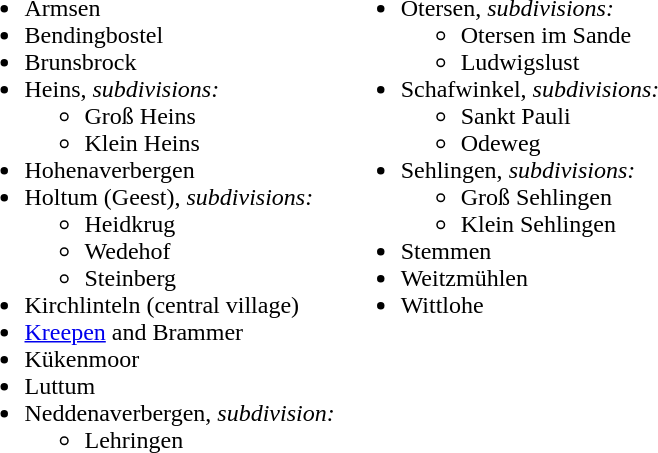<table>
<tr>
<td><br><ul><li>Armsen</li><li>Bendingbostel</li><li>Brunsbrock</li><li>Heins, <em>subdivisions:</em><ul><li>Groß Heins</li><li>Klein Heins</li></ul></li><li>Hohenaverbergen</li><li>Holtum (Geest), <em>subdivisions:</em><ul><li>Heidkrug</li><li>Wedehof</li><li>Steinberg</li></ul></li><li>Kirchlinteln (central village)</li><li><a href='#'>Kreepen</a> and Brammer</li><li>Kükenmoor</li><li>Luttum</li><li>Neddenaverbergen, <em>subdivision:</em><ul><li>Lehringen</li></ul></li></ul></td>
<td valign="top"><br><ul><li>Otersen, <em>subdivisions:</em><ul><li>Otersen im Sande</li><li>Ludwigslust</li></ul></li><li>Schafwinkel, <em>subdivisions:</em><ul><li>Sankt Pauli</li><li>Odeweg</li></ul></li><li>Sehlingen, <em>subdivisions:</em><ul><li>Groß Sehlingen</li><li>Klein Sehlingen</li></ul></li><li>Stemmen</li><li>Weitzmühlen</li><li>Wittlohe</li></ul></td>
</tr>
</table>
